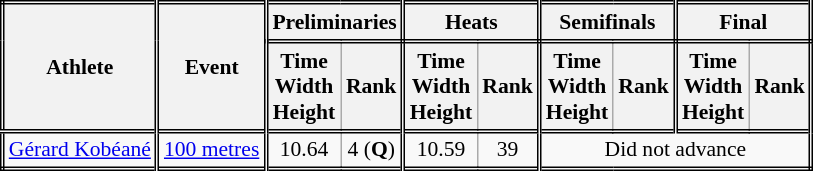<table class=wikitable style="font-size:90%; border: double;">
<tr>
<th rowspan="2" style="border-right:double">Athlete</th>
<th rowspan="2" style="border-right:double">Event</th>
<th colspan="2" style="border-right:double; border-bottom:double;">Preliminaries</th>
<th colspan="2" style="border-right:double; border-bottom:double;">Heats</th>
<th colspan="2" style="border-right:double; border-bottom:double;">Semifinals</th>
<th colspan="2" style="border-right:double; border-bottom:double;">Final</th>
</tr>
<tr>
<th>Time<br>Width<br>Height</th>
<th style="border-right:double">Rank</th>
<th>Time<br>Width<br>Height</th>
<th style="border-right:double">Rank</th>
<th>Time<br>Width<br>Height</th>
<th style="border-right:double">Rank</th>
<th>Time<br>Width<br>Height</th>
<th style="border-right:double">Rank</th>
</tr>
<tr style="border-top: double;">
<td style="border-right:double"><a href='#'>Gérard Kobéané</a></td>
<td style="border-right:double"><a href='#'>100 metres</a></td>
<td align=center>10.64</td>
<td align=center style="border-right:double">4 (<strong>Q</strong>)</td>
<td align=center>10.59</td>
<td align=center style="border-right:double">39</td>
<td colspan="4" align=center>Did not advance</td>
</tr>
</table>
